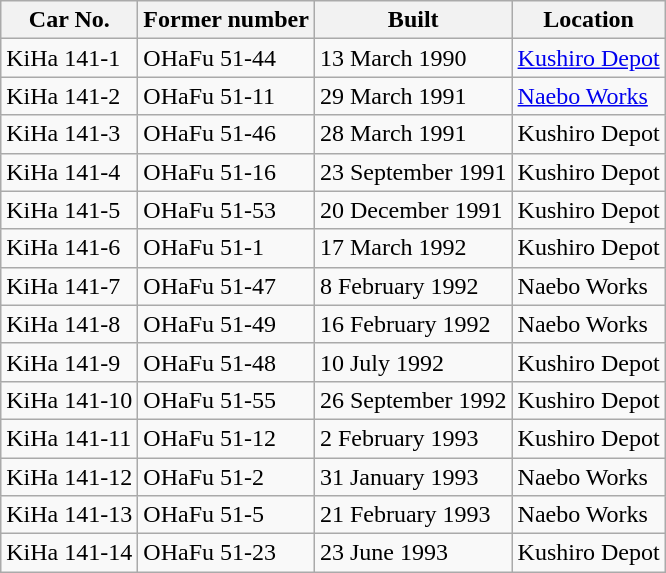<table class="wikitable">
<tr>
<th>Car No.</th>
<th>Former number</th>
<th>Built</th>
<th>Location</th>
</tr>
<tr>
<td>KiHa 141-1</td>
<td>OHaFu 51-44</td>
<td>13 March 1990</td>
<td><a href='#'>Kushiro Depot</a></td>
</tr>
<tr>
<td>KiHa 141-2</td>
<td>OHaFu 51-11</td>
<td>29 March 1991</td>
<td><a href='#'>Naebo Works</a></td>
</tr>
<tr>
<td>KiHa 141-3</td>
<td>OHaFu 51-46</td>
<td>28 March 1991</td>
<td>Kushiro Depot</td>
</tr>
<tr>
<td>KiHa 141-4</td>
<td>OHaFu 51-16</td>
<td>23 September 1991</td>
<td>Kushiro Depot</td>
</tr>
<tr>
<td>KiHa 141-5</td>
<td>OHaFu 51-53</td>
<td>20 December 1991</td>
<td>Kushiro Depot</td>
</tr>
<tr>
<td>KiHa 141-6</td>
<td>OHaFu 51-1</td>
<td>17 March 1992</td>
<td>Kushiro Depot</td>
</tr>
<tr>
<td>KiHa 141-7</td>
<td>OHaFu 51-47</td>
<td>8 February 1992</td>
<td>Naebo Works</td>
</tr>
<tr>
<td>KiHa 141-8</td>
<td>OHaFu 51-49</td>
<td>16 February 1992</td>
<td>Naebo Works</td>
</tr>
<tr>
<td>KiHa 141-9</td>
<td>OHaFu 51-48</td>
<td>10 July 1992</td>
<td>Kushiro Depot</td>
</tr>
<tr>
<td>KiHa 141-10</td>
<td>OHaFu 51-55</td>
<td>26 September 1992</td>
<td>Kushiro Depot</td>
</tr>
<tr>
<td>KiHa 141-11</td>
<td>OHaFu 51-12</td>
<td>2 February 1993</td>
<td>Kushiro Depot</td>
</tr>
<tr>
<td>KiHa 141-12</td>
<td>OHaFu 51-2</td>
<td>31 January 1993</td>
<td>Naebo Works</td>
</tr>
<tr>
<td>KiHa 141-13</td>
<td>OHaFu 51-5</td>
<td>21 February 1993</td>
<td>Naebo Works</td>
</tr>
<tr>
<td>KiHa 141-14</td>
<td>OHaFu 51-23</td>
<td>23 June 1993</td>
<td>Kushiro Depot</td>
</tr>
</table>
